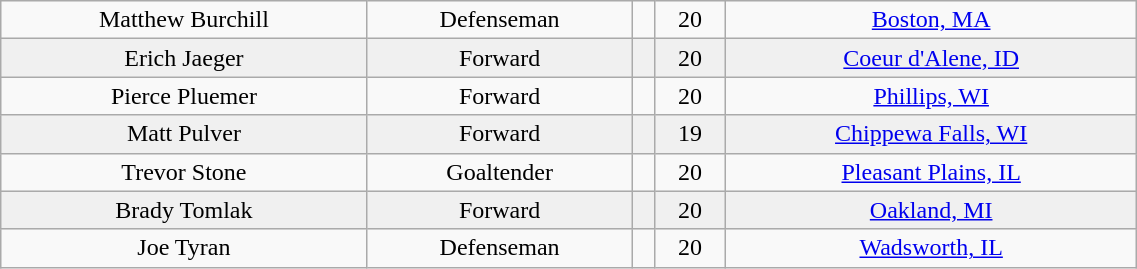<table class="wikitable" width="60%">
<tr align="center" bgcolor="">
<td>Matthew Burchill</td>
<td>Defenseman</td>
<td></td>
<td>20</td>
<td><a href='#'>Boston, MA</a></td>
</tr>
<tr align="center" bgcolor="f0f0f0">
<td>Erich Jaeger</td>
<td>Forward</td>
<td></td>
<td>20</td>
<td><a href='#'>Coeur d'Alene, ID</a></td>
</tr>
<tr align="center" bgcolor="">
<td>Pierce Pluemer</td>
<td>Forward</td>
<td></td>
<td>20</td>
<td><a href='#'>Phillips, WI</a></td>
</tr>
<tr align="center" bgcolor="f0f0f0">
<td>Matt Pulver</td>
<td>Forward</td>
<td></td>
<td>19</td>
<td><a href='#'>Chippewa Falls, WI</a></td>
</tr>
<tr align="center" bgcolor="">
<td>Trevor Stone</td>
<td>Goaltender</td>
<td></td>
<td>20</td>
<td><a href='#'>Pleasant Plains, IL</a></td>
</tr>
<tr align="center" bgcolor="f0f0f0">
<td>Brady Tomlak</td>
<td>Forward</td>
<td></td>
<td>20</td>
<td><a href='#'>Oakland, MI</a></td>
</tr>
<tr align="center" bgcolor="">
<td>Joe Tyran</td>
<td>Defenseman</td>
<td></td>
<td>20</td>
<td><a href='#'>Wadsworth, IL</a></td>
</tr>
</table>
